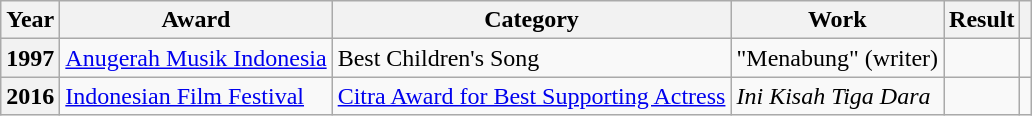<table class="wikitable sortable">
<tr>
<th>Year</th>
<th>Award</th>
<th>Category</th>
<th>Work</th>
<th>Result</th>
<th></th>
</tr>
<tr>
<th>1997</th>
<td><a href='#'>Anugerah Musik Indonesia</a></td>
<td>Best Children's Song</td>
<td>"Menabung" (writer)</td>
<td></td>
<td></td>
</tr>
<tr>
<th>2016</th>
<td><a href='#'>Indonesian Film Festival</a></td>
<td><a href='#'>Citra Award for Best Supporting Actress</a></td>
<td><em>Ini Kisah Tiga Dara</em></td>
<td></td>
<td></td>
</tr>
</table>
